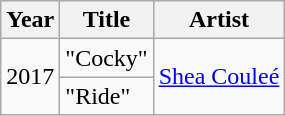<table class="wikitable">
<tr>
<th>Year</th>
<th>Title</th>
<th>Artist</th>
</tr>
<tr>
<td rowspan="2">2017</td>
<td>"Cocky"</td>
<td rowspan="2"><a href='#'>Shea Couleé</a></td>
</tr>
<tr>
<td>"Ride"</td>
</tr>
</table>
